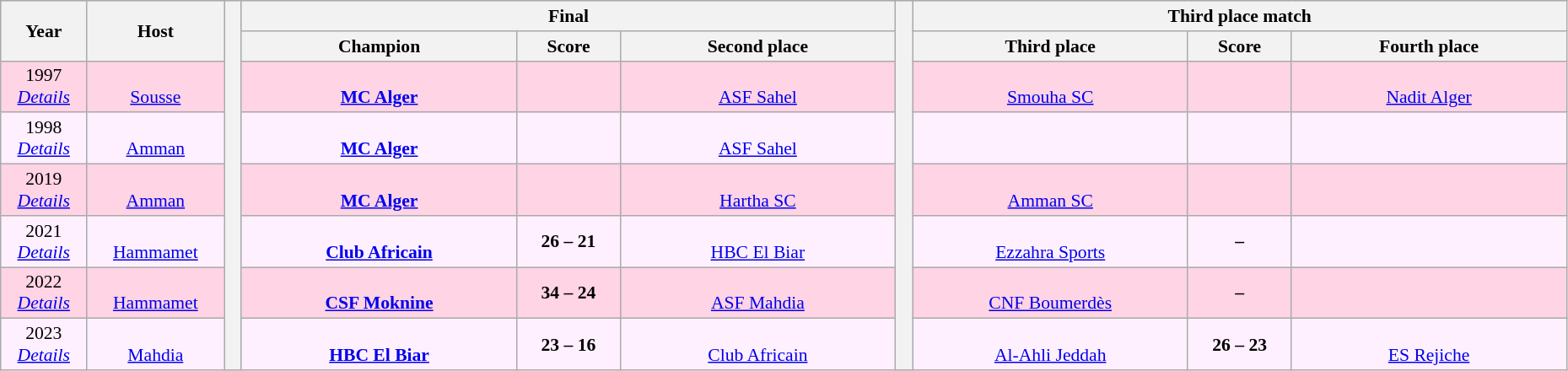<table class="wikitable" style="font-size:90%; width: 98%; text-align: center;">
<tr bgcolor=#C1D8FF>
<th rowspan=2 width=5%>Year</th>
<th rowspan=2 width=8%>Host</th>
<th width=1% rowspan=8 bgcolor=ffffff></th>
<th colspan=3>Final</th>
<th width=1% rowspan=8 bgcolor=ffffff></th>
<th colspan=3>Third place match</th>
</tr>
<tr bgcolor=#EFEFEF>
<th width=16%>Champion</th>
<th width=6%>Score</th>
<th width=16%>Second place</th>
<th width=16%>Third place</th>
<th width=6%>Score</th>
<th width=16%>Fourth place</th>
</tr>
<tr bgcolor=#FFD4E4>
<td>1997<br><em><a href='#'>Details</a></em></td>
<td><br><a href='#'>Sousse</a></td>
<td><br><strong><a href='#'>MC Alger</a></strong></td>
<td></td>
<td><br><a href='#'>ASF Sahel</a></td>
<td><br><a href='#'>Smouha SC</a></td>
<td></td>
<td><br><a href='#'>Nadit Alger</a></td>
</tr>
<tr bgcolor=#fff0ff>
<td>1998<br><em><a href='#'>Details</a></em></td>
<td><br><a href='#'>Amman</a></td>
<td><br><strong><a href='#'>MC Alger</a></strong></td>
<td></td>
<td><br><a href='#'>ASF Sahel</a></td>
<td></td>
<td></td>
<td></td>
</tr>
<tr bgcolor=#FFD4E4>
<td>2019<br><em><a href='#'>Details</a></em></td>
<td><br><a href='#'>Amman</a></td>
<td><br><strong><a href='#'>MC Alger</a></strong></td>
<td></td>
<td><br><a href='#'>Hartha SC</a></td>
<td><br><a href='#'>Amman SC</a></td>
<td></td>
<td></td>
</tr>
<tr bgcolor=#fff0ff>
<td>2021<br><em><a href='#'>Details</a></em></td>
<td><br><a href='#'>Hammamet</a></td>
<td><br><strong><a href='#'>Club Africain</a></strong></td>
<td><strong>26 – 21</strong></td>
<td><br><a href='#'>HBC El Biar</a></td>
<td><br><a href='#'>Ezzahra Sports</a></td>
<td><strong> – </strong></td>
<td></td>
</tr>
<tr bgcolor=#FFD4E4>
<td>2022<br><em><a href='#'>Details</a></em></td>
<td><br><a href='#'>Hammamet</a></td>
<td><br><strong><a href='#'>CSF Moknine</a></strong></td>
<td><strong>34 – 24</strong></td>
<td><br><a href='#'>ASF Mahdia</a></td>
<td><br><a href='#'>CNF Boumerdès</a></td>
<td><strong> – </strong></td>
<td></td>
</tr>
<tr bgcolor=#fff0ff>
<td>2023<br><em><a href='#'>Details</a></em></td>
<td><br><a href='#'>Mahdia</a></td>
<td><br><strong><a href='#'>HBC El Biar</a></strong></td>
<td><strong>23 – 16</strong></td>
<td><br><a href='#'>Club Africain</a></td>
<td><br><a href='#'>Al-Ahli Jeddah</a></td>
<td><strong>26 – 23</strong></td>
<td><br><a href='#'>ES Rejiche</a></td>
</tr>
</table>
